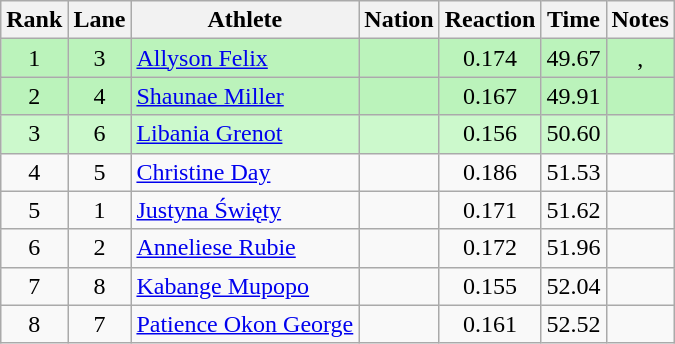<table class="wikitable sortable" style="text-align:center">
<tr>
<th>Rank</th>
<th>Lane</th>
<th>Athlete</th>
<th>Nation</th>
<th>Reaction</th>
<th>Time</th>
<th>Notes</th>
</tr>
<tr bgcolor=#bbf3bb>
<td>1</td>
<td>3</td>
<td align=left><a href='#'>Allyson Felix</a></td>
<td align=left></td>
<td>0.174</td>
<td>49.67</td>
<td>, </td>
</tr>
<tr bgcolor=#bbf3bb>
<td>2</td>
<td>4</td>
<td align=left><a href='#'>Shaunae Miller</a></td>
<td align=left></td>
<td>0.167</td>
<td>49.91</td>
<td></td>
</tr>
<tr bgcolor=#ccf9cc>
<td>3</td>
<td>6</td>
<td align=left><a href='#'>Libania Grenot</a></td>
<td align=left></td>
<td>0.156</td>
<td>50.60</td>
<td></td>
</tr>
<tr>
<td>4</td>
<td>5</td>
<td align=left><a href='#'>Christine Day</a></td>
<td align=left></td>
<td>0.186</td>
<td>51.53</td>
<td></td>
</tr>
<tr>
<td>5</td>
<td>1</td>
<td align=left><a href='#'>Justyna Święty</a></td>
<td align=left></td>
<td>0.171</td>
<td>51.62</td>
<td></td>
</tr>
<tr>
<td>6</td>
<td>2</td>
<td align=left><a href='#'>Anneliese Rubie</a></td>
<td align=left></td>
<td>0.172</td>
<td>51.96</td>
<td></td>
</tr>
<tr>
<td>7</td>
<td>8</td>
<td align=left><a href='#'>Kabange Mupopo</a></td>
<td align=left></td>
<td>0.155</td>
<td>52.04</td>
<td></td>
</tr>
<tr>
<td>8</td>
<td>7</td>
<td align=left><a href='#'>Patience Okon George</a></td>
<td align=left></td>
<td>0.161</td>
<td>52.52</td>
<td></td>
</tr>
</table>
